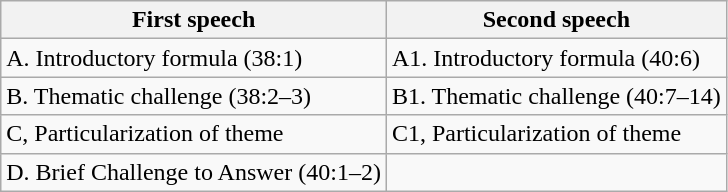<table class=wikitable>
<tr>
<th>First speech</th>
<th>Second speech</th>
</tr>
<tr>
<td>A. Introductory formula (38:1)</td>
<td>A1. Introductory formula (40:6)</td>
</tr>
<tr>
<td>B. Thematic challenge (38:2–3)<br></td>
<td>B1. Thematic challenge (40:7–14)<br></td>
</tr>
<tr>
<td>C, Particularization of theme<br></td>
<td>C1, Particularization of theme<br></td>
</tr>
<tr>
<td>D. Brief Challenge to Answer (40:1–2)</td>
</tr>
</table>
